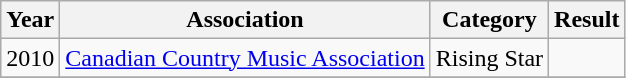<table class="wikitable">
<tr>
<th>Year</th>
<th>Association</th>
<th>Category</th>
<th>Result</th>
</tr>
<tr>
<td>2010</td>
<td><a href='#'>Canadian Country Music Association</a></td>
<td>Rising Star</td>
<td></td>
</tr>
<tr>
</tr>
</table>
